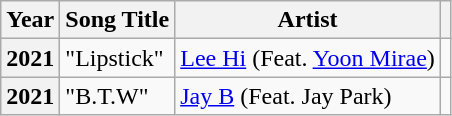<table class="wikitable sortable plainrowheaders">
<tr>
<th scope="col">Year</th>
<th scope="col">Song Title</th>
<th scope="col">Artist</th>
<th scope="col" class="unsortable"></th>
</tr>
<tr>
<th scope="row">2021</th>
<td>"Lipstick"</td>
<td><a href='#'>Lee Hi</a> (Feat. <a href='#'>Yoon Mirae</a>)</td>
<td></td>
</tr>
<tr>
<th scope="row">2021</th>
<td>"B.T.W"</td>
<td><a href='#'>Jay B</a> (Feat. Jay Park)</td>
</tr>
</table>
